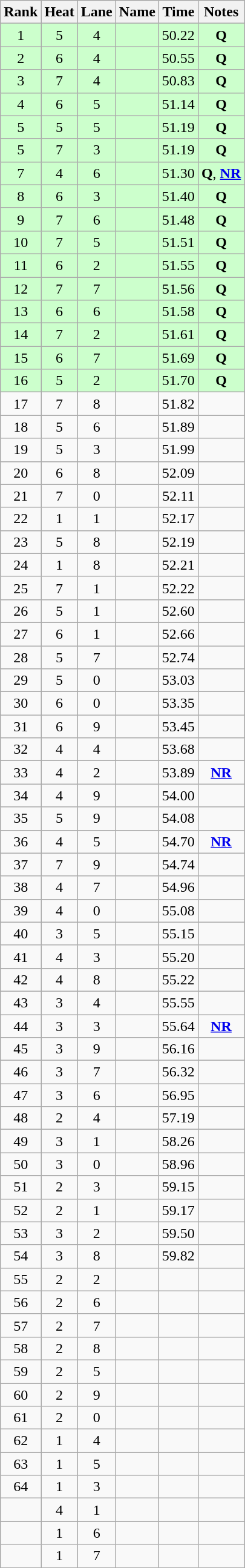<table class="wikitable sortable" style="text-align:center">
<tr>
<th>Rank</th>
<th>Heat</th>
<th>Lane</th>
<th>Name</th>
<th>Time</th>
<th>Notes</th>
</tr>
<tr bgcolor=ccffcc>
<td>1</td>
<td>5</td>
<td>4</td>
<td align=left></td>
<td>50.22</td>
<td><strong>Q</strong></td>
</tr>
<tr bgcolor=ccffcc>
<td>2</td>
<td>6</td>
<td>4</td>
<td align=left></td>
<td>50.55</td>
<td><strong>Q</strong></td>
</tr>
<tr bgcolor=ccffcc>
<td>3</td>
<td>7</td>
<td>4</td>
<td align=left></td>
<td>50.83</td>
<td><strong>Q</strong></td>
</tr>
<tr bgcolor=ccffcc>
<td>4</td>
<td>6</td>
<td>5</td>
<td align=left></td>
<td>51.14</td>
<td><strong>Q</strong></td>
</tr>
<tr bgcolor=ccffcc>
<td>5</td>
<td>5</td>
<td>5</td>
<td align=left></td>
<td>51.19</td>
<td><strong>Q</strong></td>
</tr>
<tr bgcolor=ccffcc>
<td>5</td>
<td>7</td>
<td>3</td>
<td align=left></td>
<td>51.19</td>
<td><strong>Q</strong></td>
</tr>
<tr bgcolor=ccffcc>
<td>7</td>
<td>4</td>
<td>6</td>
<td align=left></td>
<td>51.30</td>
<td><strong>Q</strong>, <strong><a href='#'>NR</a></strong></td>
</tr>
<tr bgcolor=ccffcc>
<td>8</td>
<td>6</td>
<td>3</td>
<td align=left></td>
<td>51.40</td>
<td><strong>Q</strong></td>
</tr>
<tr bgcolor=ccffcc>
<td>9</td>
<td>7</td>
<td>6</td>
<td align=left></td>
<td>51.48</td>
<td><strong>Q</strong></td>
</tr>
<tr bgcolor=ccffcc>
<td>10</td>
<td>7</td>
<td>5</td>
<td align=left></td>
<td>51.51</td>
<td><strong>Q</strong></td>
</tr>
<tr bgcolor=ccffcc>
<td>11</td>
<td>6</td>
<td>2</td>
<td align=left></td>
<td>51.55</td>
<td><strong>Q</strong></td>
</tr>
<tr bgcolor=ccffcc>
<td>12</td>
<td>7</td>
<td>7</td>
<td align=left></td>
<td>51.56</td>
<td><strong>Q</strong></td>
</tr>
<tr bgcolor=ccffcc>
<td>13</td>
<td>6</td>
<td>6</td>
<td align=left></td>
<td>51.58</td>
<td><strong>Q</strong></td>
</tr>
<tr bgcolor=ccffcc>
<td>14</td>
<td>7</td>
<td>2</td>
<td align=left></td>
<td>51.61</td>
<td><strong>Q</strong></td>
</tr>
<tr bgcolor=ccffcc>
<td>15</td>
<td>6</td>
<td>7</td>
<td align=left></td>
<td>51.69</td>
<td><strong>Q</strong></td>
</tr>
<tr bgcolor=ccffcc>
<td>16</td>
<td>5</td>
<td>2</td>
<td align=left></td>
<td>51.70</td>
<td><strong>Q</strong></td>
</tr>
<tr>
<td>17</td>
<td>7</td>
<td>8</td>
<td align=left></td>
<td>51.82</td>
<td></td>
</tr>
<tr>
<td>18</td>
<td>5</td>
<td>6</td>
<td align=left></td>
<td>51.89</td>
<td></td>
</tr>
<tr>
<td>19</td>
<td>5</td>
<td>3</td>
<td align=left></td>
<td>51.99</td>
<td></td>
</tr>
<tr>
<td>20</td>
<td>6</td>
<td>8</td>
<td align=left></td>
<td>52.09</td>
<td></td>
</tr>
<tr>
<td>21</td>
<td>7</td>
<td>0</td>
<td align=left></td>
<td>52.11</td>
<td></td>
</tr>
<tr>
<td>22</td>
<td>1</td>
<td>1</td>
<td align=left></td>
<td>52.17</td>
<td></td>
</tr>
<tr>
<td>23</td>
<td>5</td>
<td>8</td>
<td align=left></td>
<td>52.19</td>
<td></td>
</tr>
<tr>
<td>24</td>
<td>1</td>
<td>8</td>
<td align=left></td>
<td>52.21</td>
<td></td>
</tr>
<tr>
<td>25</td>
<td>7</td>
<td>1</td>
<td align=left></td>
<td>52.22</td>
<td></td>
</tr>
<tr>
<td>26</td>
<td>5</td>
<td>1</td>
<td align=left></td>
<td>52.60</td>
<td></td>
</tr>
<tr>
<td>27</td>
<td>6</td>
<td>1</td>
<td align=left></td>
<td>52.66</td>
<td></td>
</tr>
<tr>
<td>28</td>
<td>5</td>
<td>7</td>
<td align=left></td>
<td>52.74</td>
<td></td>
</tr>
<tr>
<td>29</td>
<td>5</td>
<td>0</td>
<td align=left></td>
<td>53.03</td>
<td></td>
</tr>
<tr>
<td>30</td>
<td>6</td>
<td>0</td>
<td align=left></td>
<td>53.35</td>
<td></td>
</tr>
<tr>
<td>31</td>
<td>6</td>
<td>9</td>
<td align=left></td>
<td>53.45</td>
<td></td>
</tr>
<tr>
<td>32</td>
<td>4</td>
<td>4</td>
<td align=left></td>
<td>53.68</td>
<td></td>
</tr>
<tr>
<td>33</td>
<td>4</td>
<td>2</td>
<td align=left></td>
<td>53.89</td>
<td><strong><a href='#'>NR</a></strong></td>
</tr>
<tr>
<td>34</td>
<td>4</td>
<td>9</td>
<td align=left></td>
<td>54.00</td>
<td></td>
</tr>
<tr>
<td>35</td>
<td>5</td>
<td>9</td>
<td align=left></td>
<td>54.08</td>
<td></td>
</tr>
<tr>
<td>36</td>
<td>4</td>
<td>5</td>
<td align=left></td>
<td>54.70</td>
<td><strong><a href='#'>NR</a></strong></td>
</tr>
<tr>
<td>37</td>
<td>7</td>
<td>9</td>
<td align=left></td>
<td>54.74</td>
<td></td>
</tr>
<tr>
<td>38</td>
<td>4</td>
<td>7</td>
<td align=left></td>
<td>54.96</td>
<td></td>
</tr>
<tr>
<td>39</td>
<td>4</td>
<td>0</td>
<td align=left></td>
<td>55.08</td>
<td></td>
</tr>
<tr>
<td>40</td>
<td>3</td>
<td>5</td>
<td align=left></td>
<td>55.15</td>
<td></td>
</tr>
<tr>
<td>41</td>
<td>4</td>
<td>3</td>
<td align=left></td>
<td>55.20</td>
<td></td>
</tr>
<tr>
<td>42</td>
<td>4</td>
<td>8</td>
<td align=left></td>
<td>55.22</td>
<td></td>
</tr>
<tr>
<td>43</td>
<td>3</td>
<td>4</td>
<td align=left></td>
<td>55.55</td>
<td></td>
</tr>
<tr>
<td>44</td>
<td>3</td>
<td>3</td>
<td align=left></td>
<td>55.64</td>
<td><strong><a href='#'>NR</a></strong></td>
</tr>
<tr>
<td>45</td>
<td>3</td>
<td>9</td>
<td align=left></td>
<td>56.16</td>
<td></td>
</tr>
<tr>
<td>46</td>
<td>3</td>
<td>7</td>
<td align=left></td>
<td>56.32</td>
<td></td>
</tr>
<tr>
<td>47</td>
<td>3</td>
<td>6</td>
<td align=left></td>
<td>56.95</td>
<td></td>
</tr>
<tr>
<td>48</td>
<td>2</td>
<td>4</td>
<td align=left></td>
<td>57.19</td>
<td></td>
</tr>
<tr>
<td>49</td>
<td>3</td>
<td>1</td>
<td align=left></td>
<td>58.26</td>
<td></td>
</tr>
<tr>
<td>50</td>
<td>3</td>
<td>0</td>
<td align=left></td>
<td>58.96</td>
<td></td>
</tr>
<tr>
<td>51</td>
<td>2</td>
<td>3</td>
<td align=left></td>
<td>59.15</td>
<td></td>
</tr>
<tr>
<td>52</td>
<td>2</td>
<td>1</td>
<td align=left></td>
<td>59.17</td>
<td></td>
</tr>
<tr>
<td>53</td>
<td>3</td>
<td>2</td>
<td align=left></td>
<td>59.50</td>
<td></td>
</tr>
<tr>
<td>54</td>
<td>3</td>
<td>8</td>
<td align=left></td>
<td>59.82</td>
<td></td>
</tr>
<tr>
<td>55</td>
<td>2</td>
<td>2</td>
<td align=left></td>
<td></td>
<td></td>
</tr>
<tr>
<td>56</td>
<td>2</td>
<td>6</td>
<td align=left></td>
<td></td>
<td></td>
</tr>
<tr>
<td>57</td>
<td>2</td>
<td>7</td>
<td align=left></td>
<td></td>
<td></td>
</tr>
<tr>
<td>58</td>
<td>2</td>
<td>8</td>
<td align=left></td>
<td></td>
<td></td>
</tr>
<tr>
<td>59</td>
<td>2</td>
<td>5</td>
<td align=left></td>
<td></td>
<td></td>
</tr>
<tr>
<td>60</td>
<td>2</td>
<td>9</td>
<td align=left></td>
<td></td>
<td></td>
</tr>
<tr>
<td>61</td>
<td>2</td>
<td>0</td>
<td align=left></td>
<td></td>
<td></td>
</tr>
<tr>
<td>62</td>
<td>1</td>
<td>4</td>
<td align=left></td>
<td></td>
<td></td>
</tr>
<tr>
<td>63</td>
<td>1</td>
<td>5</td>
<td align=left></td>
<td></td>
<td></td>
</tr>
<tr>
<td>64</td>
<td>1</td>
<td>3</td>
<td align=left></td>
<td></td>
<td></td>
</tr>
<tr>
<td></td>
<td>4</td>
<td>1</td>
<td align=left></td>
<td></td>
<td></td>
</tr>
<tr>
<td></td>
<td>1</td>
<td>6</td>
<td align=left></td>
<td></td>
<td></td>
</tr>
<tr>
<td></td>
<td>1</td>
<td>7</td>
<td align=left></td>
<td></td>
<td></td>
</tr>
</table>
